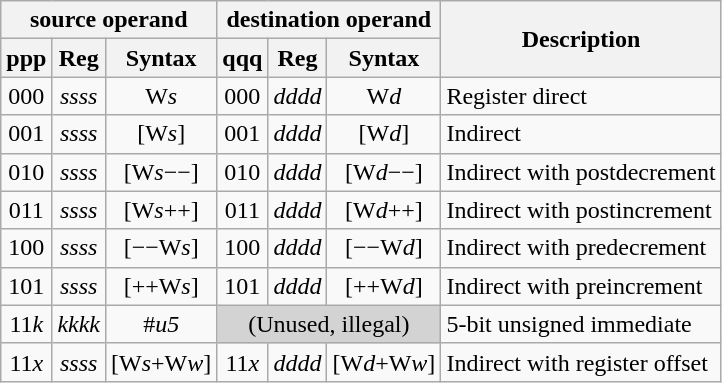<table class="wikitable" style="text-align:center">
<tr>
<th colspan=3>source operand</th>
<th colspan=3>destination operand</th>
<th rowspan=2>Description</th>
</tr>
<tr>
<th>ppp</th>
<th>Reg</th>
<th>Syntax</th>
<th>qqq</th>
<th>Reg</th>
<th>Syntax</th>
</tr>
<tr>
<td>000</td>
<td><em>ssss</em></td>
<td>W<em>s</em></td>
<td>000</td>
<td><em>dddd</em></td>
<td>W<em>d</em></td>
<td align=left>Register direct</td>
</tr>
<tr>
<td>001</td>
<td><em>ssss</em></td>
<td>[W<em>s</em>]</td>
<td>001</td>
<td><em>dddd</em></td>
<td>[W<em>d</em>]</td>
<td align=left>Indirect</td>
</tr>
<tr>
<td>010</td>
<td><em>ssss</em></td>
<td>[W<em>s</em>−−]</td>
<td>010</td>
<td><em>dddd</em></td>
<td>[W<em>d</em>−−]</td>
<td align=left>Indirect with postdecrement</td>
</tr>
<tr>
<td>011</td>
<td><em>ssss</em></td>
<td>[W<em>s</em>++]</td>
<td>011</td>
<td><em>dddd</em></td>
<td>[W<em>d</em>++]</td>
<td align=left>Indirect with postincrement</td>
</tr>
<tr>
<td>100</td>
<td><em>ssss</em></td>
<td>[−−W<em>s</em>]</td>
<td>100</td>
<td><em>dddd</em></td>
<td>[−−W<em>d</em>]</td>
<td align=left>Indirect with predecrement</td>
</tr>
<tr>
<td>101</td>
<td><em>ssss</em></td>
<td>[++W<em>s</em>]</td>
<td>101</td>
<td><em>dddd</em></td>
<td>[++W<em>d</em>]</td>
<td align=left>Indirect with preincrement</td>
</tr>
<tr>
<td>11<em>k</em></td>
<td><em>kkkk</em></td>
<td>#<em>u5</em></td>
<td colspan=3 style="background:lightgrey;">(Unused, illegal)</td>
<td align=left>5-bit unsigned immediate</td>
</tr>
<tr>
<td>11<em>x</em></td>
<td><em>ssss</em></td>
<td>[W<em>s</em>+W<em>w</em>]</td>
<td>11<em>x</em></td>
<td><em>dddd</em></td>
<td>[W<em>d</em>+W<em>w</em>]</td>
<td align=left>Indirect with register offset</td>
</tr>
</table>
